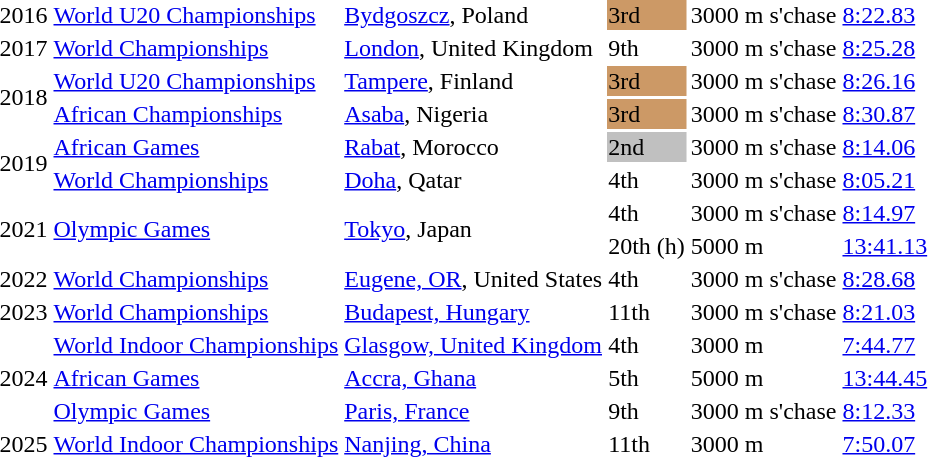<table>
<tr>
<td>2016</td>
<td><a href='#'>World U20 Championships</a></td>
<td><a href='#'>Bydgoszcz</a>, Poland</td>
<td bgcolor=cc9966>3rd</td>
<td>3000 m s'chase</td>
<td><a href='#'>8:22.83</a></td>
</tr>
<tr>
<td>2017</td>
<td><a href='#'>World Championships</a></td>
<td><a href='#'>London</a>, United Kingdom</td>
<td>9th</td>
<td>3000 m s'chase</td>
<td><a href='#'>8:25.28</a></td>
</tr>
<tr>
<td rowspan=2>2018</td>
<td><a href='#'>World U20 Championships</a></td>
<td><a href='#'>Tampere</a>, Finland</td>
<td bgcolor=cc9966>3rd</td>
<td>3000 m s'chase</td>
<td><a href='#'>8:26.16</a></td>
</tr>
<tr>
<td><a href='#'>African Championships</a></td>
<td><a href='#'>Asaba</a>, Nigeria</td>
<td bgcolor=cc9966>3rd</td>
<td>3000 m s'chase</td>
<td><a href='#'>8:30.87</a></td>
</tr>
<tr>
<td rowspan=2>2019</td>
<td><a href='#'>African Games</a></td>
<td><a href='#'>Rabat</a>, Morocco</td>
<td bgcolor=silver>2nd</td>
<td>3000 m s'chase</td>
<td><a href='#'>8:14.06</a></td>
</tr>
<tr>
<td><a href='#'>World Championships</a></td>
<td><a href='#'>Doha</a>, Qatar</td>
<td>4th</td>
<td>3000 m s'chase</td>
<td><a href='#'>8:05.21</a> </td>
</tr>
<tr>
<td rowspan=2>2021</td>
<td rowspan=2><a href='#'>Olympic Games</a></td>
<td rowspan=2><a href='#'>Tokyo</a>, Japan</td>
<td>4th</td>
<td>3000 m s'chase</td>
<td><a href='#'>8:14.97</a></td>
</tr>
<tr>
<td>20th (h)</td>
<td>5000 m</td>
<td><a href='#'>13:41.13</a></td>
</tr>
<tr>
<td>2022</td>
<td><a href='#'>World Championships</a></td>
<td><a href='#'>Eugene, OR</a>, United States</td>
<td>4th</td>
<td>3000 m s'chase</td>
<td><a href='#'>8:28.68</a></td>
</tr>
<tr>
<td>2023</td>
<td><a href='#'>World Championships</a></td>
<td><a href='#'>Budapest, Hungary</a></td>
<td>11th</td>
<td>3000 m s'chase</td>
<td><a href='#'>8:21.03</a></td>
</tr>
<tr>
<td rowspan=3>2024</td>
<td><a href='#'>World Indoor Championships</a></td>
<td><a href='#'>Glasgow, United Kingdom</a></td>
<td>4th</td>
<td>3000 m</td>
<td><a href='#'>7:44.77</a></td>
</tr>
<tr>
<td><a href='#'>African Games</a></td>
<td><a href='#'>Accra, Ghana</a></td>
<td>5th</td>
<td>5000 m</td>
<td><a href='#'>13:44.45</a></td>
</tr>
<tr>
<td><a href='#'>Olympic Games</a></td>
<td><a href='#'>Paris, France</a></td>
<td>9th</td>
<td>3000 m s'chase</td>
<td><a href='#'>8:12.33</a></td>
</tr>
<tr>
<td>2025</td>
<td><a href='#'>World Indoor Championships</a></td>
<td><a href='#'>Nanjing, China</a></td>
<td>11th</td>
<td>3000 m</td>
<td><a href='#'>7:50.07</a></td>
</tr>
</table>
